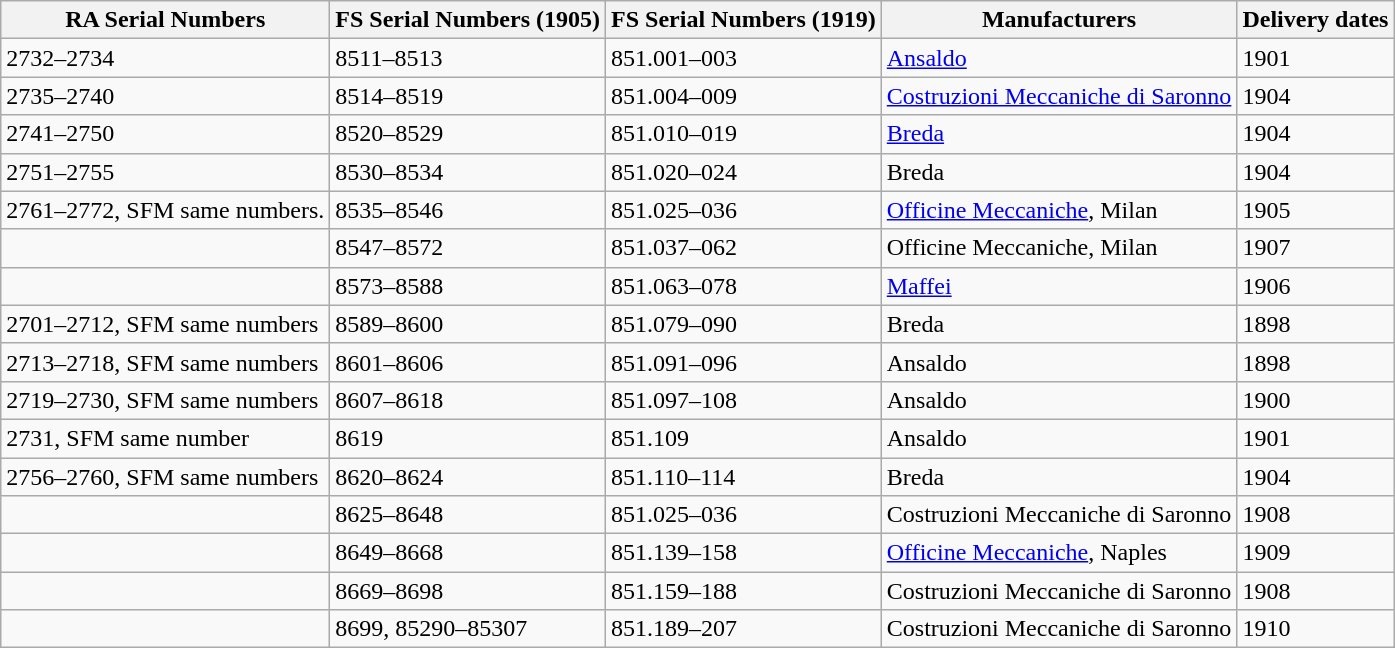<table class="wikitable">
<tr>
<th>RA Serial Numbers</th>
<th>FS Serial Numbers (1905)</th>
<th>FS Serial Numbers (1919)</th>
<th>Manufacturers</th>
<th>Delivery dates</th>
</tr>
<tr>
<td>2732–2734</td>
<td>8511–8513</td>
<td>851.001–003</td>
<td><a href='#'>Ansaldo</a></td>
<td>1901</td>
</tr>
<tr>
<td>2735–2740</td>
<td>8514–8519</td>
<td>851.004–009</td>
<td><a href='#'>Costruzioni Meccaniche di Saronno</a></td>
<td>1904</td>
</tr>
<tr>
<td>2741–2750</td>
<td>8520–8529</td>
<td>851.010–019</td>
<td><a href='#'>Breda</a></td>
<td>1904</td>
</tr>
<tr>
<td>2751–2755</td>
<td>8530–8534</td>
<td>851.020–024</td>
<td>Breda</td>
<td>1904</td>
</tr>
<tr>
<td>2761–2772, SFM same numbers.</td>
<td>8535–8546</td>
<td>851.025–036</td>
<td><a href='#'>Officine Meccaniche</a>, Milan</td>
<td>1905</td>
</tr>
<tr>
<td></td>
<td>8547–8572</td>
<td>851.037–062</td>
<td>Officine Meccaniche, Milan</td>
<td>1907</td>
</tr>
<tr>
<td></td>
<td>8573–8588</td>
<td>851.063–078</td>
<td><a href='#'>Maffei</a></td>
<td>1906</td>
</tr>
<tr>
<td>2701–2712, SFM same numbers</td>
<td>8589–8600</td>
<td>851.079–090</td>
<td>Breda</td>
<td>1898</td>
</tr>
<tr>
<td>2713–2718, SFM same numbers</td>
<td>8601–8606</td>
<td>851.091–096</td>
<td>Ansaldo</td>
<td>1898</td>
</tr>
<tr>
<td>2719–2730, SFM same numbers</td>
<td>8607–8618</td>
<td>851.097–108</td>
<td>Ansaldo</td>
<td>1900</td>
</tr>
<tr>
<td>2731, SFM same number</td>
<td>8619</td>
<td>851.109</td>
<td>Ansaldo</td>
<td>1901</td>
</tr>
<tr>
<td>2756–2760, SFM same numbers</td>
<td>8620–8624</td>
<td>851.110–114</td>
<td>Breda</td>
<td>1904</td>
</tr>
<tr>
<td></td>
<td>8625–8648</td>
<td>851.025–036</td>
<td>Costruzioni Meccaniche di Saronno</td>
<td>1908</td>
</tr>
<tr>
<td></td>
<td>8649–8668</td>
<td>851.139–158</td>
<td><a href='#'>Officine Meccaniche</a>, Naples</td>
<td>1909</td>
</tr>
<tr>
<td></td>
<td>8669–8698</td>
<td>851.159–188</td>
<td>Costruzioni Meccaniche di Saronno</td>
<td>1908</td>
</tr>
<tr>
<td></td>
<td>8699, 85290–85307</td>
<td>851.189–207</td>
<td>Costruzioni Meccaniche di Saronno</td>
<td>1910</td>
</tr>
</table>
